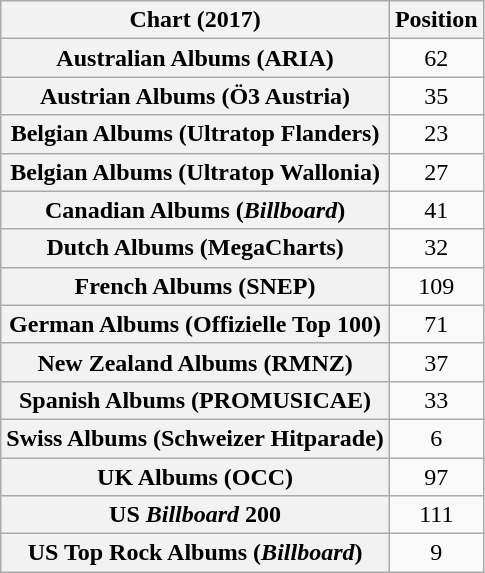<table class="wikitable sortable plainrowheaders" style="text-align:center">
<tr>
<th scope="col">Chart (2017)</th>
<th scope="col">Position</th>
</tr>
<tr>
<th scope="row">Australian Albums (ARIA)</th>
<td>62</td>
</tr>
<tr>
<th scope="row">Austrian Albums (Ö3 Austria)</th>
<td>35</td>
</tr>
<tr>
<th scope="row">Belgian Albums (Ultratop Flanders)</th>
<td>23</td>
</tr>
<tr>
<th scope="row">Belgian Albums (Ultratop Wallonia)</th>
<td>27</td>
</tr>
<tr>
<th scope="row">Canadian Albums (<em>Billboard</em>)</th>
<td>41</td>
</tr>
<tr>
<th scope="row">Dutch Albums (MegaCharts)</th>
<td>32</td>
</tr>
<tr>
<th scope="row">French Albums (SNEP)</th>
<td>109</td>
</tr>
<tr>
<th scope="row">German Albums (Offizielle Top 100)</th>
<td>71</td>
</tr>
<tr>
<th scope="row">New Zealand Albums (RMNZ)</th>
<td>37</td>
</tr>
<tr>
<th scope="row">Spanish Albums (PROMUSICAE)</th>
<td>33</td>
</tr>
<tr>
<th scope="row">Swiss Albums (Schweizer Hitparade)</th>
<td>6</td>
</tr>
<tr>
<th scope="row">UK Albums (OCC)</th>
<td>97</td>
</tr>
<tr>
<th scope="row">US <em>Billboard</em> 200</th>
<td>111</td>
</tr>
<tr>
<th scope="row">US Top Rock Albums (<em>Billboard</em>)</th>
<td>9</td>
</tr>
</table>
